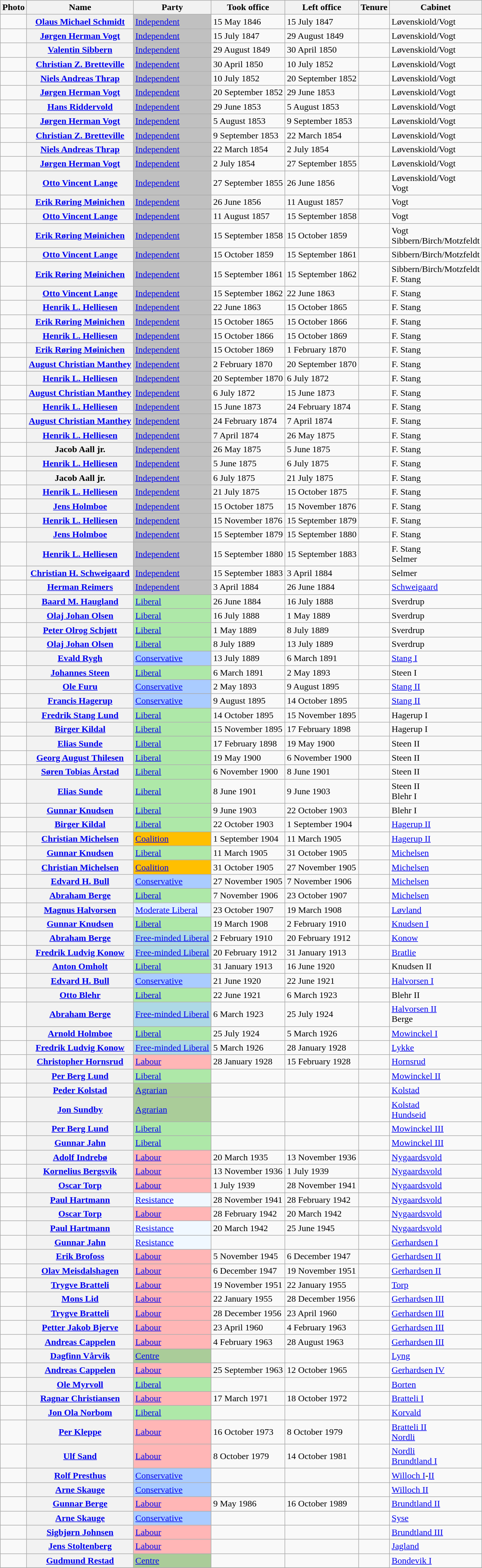<table class="wikitable plainrowheaders sortable">
<tr>
<th scope=col class=unsortable>Photo</th>
<th scope=col>Name</th>
<th scope=col>Party</th>
<th scope=col>Took office</th>
<th scope=col>Left office</th>
<th scope=col>Tenure</th>
<th scope=col>Cabinet</th>
</tr>
<tr>
<td align=center></td>
<th scope=row><a href='#'>Olaus Michael Schmidt</a></th>
<td style="background:#C0C0C0"><a href='#'>Independent</a></td>
<td>15 May 1846</td>
<td>15 July 1847</td>
<td></td>
<td>Løvenskiold/Vogt</td>
</tr>
<tr>
<td align=center></td>
<th scope=row><a href='#'>Jørgen Herman Vogt</a></th>
<td style="background:#C0C0C0"><a href='#'>Independent</a></td>
<td>15 July 1847</td>
<td>29 August 1849</td>
<td></td>
<td>Løvenskiold/Vogt</td>
</tr>
<tr>
<td align=center></td>
<th scope=row><a href='#'>Valentin Sibbern</a></th>
<td style="background:#C0C0C0"><a href='#'>Independent</a></td>
<td>29 August 1849</td>
<td>30 April 1850</td>
<td></td>
<td>Løvenskiold/Vogt</td>
</tr>
<tr>
<td align=center></td>
<th scope=row><a href='#'>Christian Z. Bretteville</a></th>
<td style="background:#C0C0C0"><a href='#'>Independent</a></td>
<td>30 April 1850</td>
<td>10 July 1852</td>
<td></td>
<td>Løvenskiold/Vogt</td>
</tr>
<tr>
<td align=center></td>
<th scope=row><a href='#'>Niels Andreas Thrap</a></th>
<td style="background:#C0C0C0"><a href='#'>Independent</a></td>
<td>10 July 1852</td>
<td>20 September 1852</td>
<td></td>
<td>Løvenskiold/Vogt</td>
</tr>
<tr>
<td align=center></td>
<th scope=row><a href='#'>Jørgen Herman Vogt</a></th>
<td style="background:#C0C0C0"><a href='#'>Independent</a></td>
<td>20 September 1852</td>
<td>29 June 1853</td>
<td></td>
<td>Løvenskiold/Vogt</td>
</tr>
<tr>
<td align=center></td>
<th scope=row><a href='#'>Hans Riddervold</a></th>
<td style="background:#C0C0C0"><a href='#'>Independent</a></td>
<td>29 June 1853</td>
<td>5 August 1853</td>
<td></td>
<td>Løvenskiold/Vogt</td>
</tr>
<tr>
<td align=center></td>
<th scope=row><a href='#'>Jørgen Herman Vogt</a></th>
<td style="background:#C0C0C0"><a href='#'>Independent</a></td>
<td>5 August 1853</td>
<td>9 September 1853</td>
<td></td>
<td>Løvenskiold/Vogt</td>
</tr>
<tr>
<td align=center></td>
<th scope=row><a href='#'>Christian Z. Bretteville</a></th>
<td style="background:#C0C0C0"><a href='#'>Independent</a></td>
<td>9 September 1853</td>
<td>22 March 1854</td>
<td></td>
<td>Løvenskiold/Vogt</td>
</tr>
<tr>
<td align=center></td>
<th scope=row><a href='#'>Niels Andreas Thrap</a></th>
<td style="background:#C0C0C0"><a href='#'>Independent</a></td>
<td>22 March 1854</td>
<td>2 July 1854</td>
<td></td>
<td>Løvenskiold/Vogt</td>
</tr>
<tr>
<td align=center></td>
<th scope=row><a href='#'>Jørgen Herman Vogt</a></th>
<td style="background:#C0C0C0"><a href='#'>Independent</a></td>
<td>2 July 1854</td>
<td>27 September 1855</td>
<td></td>
<td>Løvenskiold/Vogt</td>
</tr>
<tr>
<td align=center></td>
<th scope=row><a href='#'>Otto Vincent Lange</a></th>
<td style="background:#C0C0C0"><a href='#'>Independent</a></td>
<td>27 September 1855</td>
<td>26 June 1856</td>
<td></td>
<td>Løvenskiold/Vogt <br> Vogt</td>
</tr>
<tr>
<td align=center></td>
<th scope=row><a href='#'>Erik Røring Møinichen</a></th>
<td style="background:#C0C0C0"><a href='#'>Independent</a></td>
<td>26 June 1856</td>
<td>11 August 1857</td>
<td></td>
<td>Vogt</td>
</tr>
<tr>
<td align=center></td>
<th scope=row><a href='#'>Otto Vincent Lange</a></th>
<td style="background:#C0C0C0"><a href='#'>Independent</a></td>
<td>11 August 1857</td>
<td>15 September 1858</td>
<td></td>
<td>Vogt</td>
</tr>
<tr>
<td align=center></td>
<th scope=row><a href='#'>Erik Røring Møinichen</a></th>
<td style="background:#C0C0C0"><a href='#'>Independent</a></td>
<td>15 September 1858</td>
<td>15 October 1859</td>
<td></td>
<td>Vogt <br> Sibbern/Birch/Motzfeldt</td>
</tr>
<tr>
<td align=center></td>
<th scope=row><a href='#'>Otto Vincent Lange</a></th>
<td style="background:#C0C0C0"><a href='#'>Independent</a></td>
<td>15 October 1859</td>
<td>15 September 1861</td>
<td></td>
<td>Sibbern/Birch/Motzfeldt</td>
</tr>
<tr>
<td align=center></td>
<th scope=row><a href='#'>Erik Røring Møinichen</a></th>
<td style="background:#C0C0C0"><a href='#'>Independent</a></td>
<td>15 September 1861</td>
<td>15 September 1862</td>
<td></td>
<td>Sibbern/Birch/Motzfeldt <br> F. Stang</td>
</tr>
<tr>
<td align=center></td>
<th scope=row><a href='#'>Otto Vincent Lange</a></th>
<td style="background:#C0C0C0"><a href='#'>Independent</a></td>
<td>15 September 1862</td>
<td>22 June 1863</td>
<td></td>
<td>F. Stang</td>
</tr>
<tr>
<td align=center></td>
<th scope=row><a href='#'>Henrik L. Helliesen</a></th>
<td style="background:#C0C0C0"><a href='#'>Independent</a></td>
<td>22 June 1863</td>
<td>15 October 1865</td>
<td></td>
<td>F. Stang</td>
</tr>
<tr>
<td align=center></td>
<th scope=row><a href='#'>Erik Røring Møinichen</a></th>
<td style="background:#C0C0C0"><a href='#'>Independent</a></td>
<td>15 October 1865</td>
<td>15 October 1866</td>
<td></td>
<td>F. Stang</td>
</tr>
<tr>
<td align=center></td>
<th scope=row><a href='#'>Henrik L. Helliesen</a></th>
<td style="background:#C0C0C0"><a href='#'>Independent</a></td>
<td>15 October 1866</td>
<td>15 October 1869</td>
<td></td>
<td>F. Stang</td>
</tr>
<tr>
<td align=center></td>
<th scope=row><a href='#'>Erik Røring Møinichen</a></th>
<td style="background:#C0C0C0"><a href='#'>Independent</a></td>
<td>15 October 1869</td>
<td>1 February 1870</td>
<td></td>
<td>F. Stang</td>
</tr>
<tr>
<td align=center></td>
<th scope=row><a href='#'>August Christian Manthey</a></th>
<td style="background:#C0C0C0"><a href='#'>Independent</a></td>
<td>2 February 1870</td>
<td>20 September 1870</td>
<td></td>
<td>F. Stang</td>
</tr>
<tr>
<td align=center></td>
<th scope=row><a href='#'>Henrik L. Helliesen</a></th>
<td style="background:#C0C0C0"><a href='#'>Independent</a></td>
<td>20 September 1870</td>
<td>6 July 1872</td>
<td></td>
<td>F. Stang</td>
</tr>
<tr>
<td align=center></td>
<th scope=row><a href='#'>August Christian Manthey</a></th>
<td style="background:#C0C0C0"><a href='#'>Independent</a></td>
<td>6 July 1872</td>
<td>15 June 1873</td>
<td></td>
<td>F. Stang</td>
</tr>
<tr>
<td align=center></td>
<th scope=row><a href='#'>Henrik L. Helliesen</a></th>
<td style="background:#C0C0C0"><a href='#'>Independent</a></td>
<td>15 June 1873</td>
<td>24 February 1874</td>
<td></td>
<td>F. Stang</td>
</tr>
<tr>
<td align=center></td>
<th scope=row><a href='#'>August Christian Manthey</a></th>
<td style="background:#C0C0C0"><a href='#'>Independent</a></td>
<td>24 February 1874</td>
<td>7 April 1874</td>
<td></td>
<td>F. Stang</td>
</tr>
<tr>
<td align=center></td>
<th scope=row><a href='#'>Henrik L. Helliesen</a></th>
<td style="background:#C0C0C0"><a href='#'>Independent</a></td>
<td>7 April 1874</td>
<td>26 May 1875</td>
<td></td>
<td>F. Stang</td>
</tr>
<tr>
<td align=center></td>
<th scope=row>Jacob Aall jr.</th>
<td style="background:#C0C0C0"><a href='#'>Independent</a></td>
<td>26 May 1875</td>
<td>5 June 1875</td>
<td></td>
<td>F. Stang</td>
</tr>
<tr>
<td align=center></td>
<th scope=row><a href='#'>Henrik L. Helliesen</a></th>
<td style="background:#C0C0C0"><a href='#'>Independent</a></td>
<td>5 June 1875</td>
<td>6 July 1875</td>
<td></td>
<td>F. Stang</td>
</tr>
<tr>
<td align=center></td>
<th scope=row>Jacob Aall jr.</th>
<td style="background:#C0C0C0"><a href='#'>Independent</a></td>
<td>6 July 1875</td>
<td>21 July 1875</td>
<td></td>
<td>F. Stang</td>
</tr>
<tr>
<td align=center></td>
<th scope=row><a href='#'>Henrik L. Helliesen</a></th>
<td style="background:#C0C0C0"><a href='#'>Independent</a></td>
<td>21 July 1875</td>
<td>15 October 1875</td>
<td></td>
<td>F. Stang</td>
</tr>
<tr>
<td align=center></td>
<th scope=row><a href='#'>Jens Holmboe</a></th>
<td style="background:#C0C0C0"><a href='#'>Independent</a></td>
<td>15 October 1875</td>
<td>15 November 1876</td>
<td></td>
<td>F. Stang</td>
</tr>
<tr>
<td align=center></td>
<th scope=row><a href='#'>Henrik L. Helliesen</a></th>
<td style="background:#C0C0C0"><a href='#'>Independent</a></td>
<td>15 November 1876</td>
<td>15 September 1879</td>
<td></td>
<td>F. Stang</td>
</tr>
<tr>
<td align=center></td>
<th scope=row><a href='#'>Jens Holmboe</a></th>
<td style="background:#C0C0C0"><a href='#'>Independent</a></td>
<td>15 September 1879</td>
<td>15 September 1880</td>
<td></td>
<td>F. Stang</td>
</tr>
<tr>
<td align=center></td>
<th scope=row><a href='#'>Henrik L. Helliesen</a></th>
<td style="background:#C0C0C0"><a href='#'>Independent</a></td>
<td>15 September 1880</td>
<td>15 September 1883</td>
<td></td>
<td>F. Stang <br> Selmer</td>
</tr>
<tr>
<td align=center></td>
<th scope=row><a href='#'>Christian H. Schweigaard</a></th>
<td style="background:#C0C0C0"><a href='#'>Independent</a></td>
<td>15 September 1883</td>
<td>3 April 1884</td>
<td></td>
<td>Selmer</td>
</tr>
<tr>
<td align=center></td>
<th scope=row><a href='#'>Herman Reimers</a></th>
<td style="background:#C0C0C0"><a href='#'>Independent</a></td>
<td>3 April 1884</td>
<td>26 June 1884</td>
<td></td>
<td><a href='#'>Schweigaard</a></td>
</tr>
<tr>
<td align=center></td>
<th scope=row><a href='#'>Baard M. Haugland</a></th>
<td style="background:#AEE8A8"><a href='#'>Liberal</a></td>
<td>26 June 1884</td>
<td>16 July 1888</td>
<td></td>
<td>Sverdrup</td>
</tr>
<tr>
<td align=center></td>
<th scope=row><a href='#'>Olaj Johan Olsen</a></th>
<td style="background:#AEE8A8"><a href='#'>Liberal</a></td>
<td>16 July 1888</td>
<td>1 May 1889</td>
<td></td>
<td>Sverdrup</td>
</tr>
<tr>
<td align=center></td>
<th scope=row><a href='#'>Peter Olrog Schjøtt</a></th>
<td style="background:#AEE8A8"><a href='#'>Liberal</a></td>
<td>1 May 1889</td>
<td>8 July 1889</td>
<td></td>
<td>Sverdrup</td>
</tr>
<tr>
<td align=center></td>
<th scope=row><a href='#'>Olaj Johan Olsen</a></th>
<td style="background:#AEE8A8"><a href='#'>Liberal</a></td>
<td>8 July 1889</td>
<td>13 July 1889</td>
<td></td>
<td>Sverdrup</td>
</tr>
<tr>
<td align=center></td>
<th scope=row><a href='#'>Evald Rygh</a></th>
<td style="background:#AACCFF"><a href='#'>Conservative</a></td>
<td>13 July 1889</td>
<td>6 March 1891</td>
<td></td>
<td><a href='#'>Stang I</a></td>
</tr>
<tr>
<td align=center></td>
<th scope=row><a href='#'>Johannes Steen</a></th>
<td style="background:#AEE8A8"><a href='#'>Liberal</a></td>
<td>6 March 1891</td>
<td>2 May 1893</td>
<td></td>
<td>Steen I</td>
</tr>
<tr>
<td align=center></td>
<th scope=row><a href='#'>Ole Furu</a></th>
<td style="background:#AACCFF"><a href='#'>Conservative</a></td>
<td>2 May 1893</td>
<td>9 August 1895</td>
<td></td>
<td><a href='#'>Stang II</a></td>
</tr>
<tr>
<td align=center></td>
<th scope=row><a href='#'>Francis Hagerup</a></th>
<td style="background:#AACCFF"><a href='#'>Conservative</a></td>
<td>9 August 1895</td>
<td>14 October 1895</td>
<td></td>
<td><a href='#'>Stang II</a></td>
</tr>
<tr>
<td align=center></td>
<th scope=row><a href='#'>Fredrik Stang Lund</a></th>
<td style="background:#AEE8A8"><a href='#'>Liberal</a></td>
<td>14 October 1895</td>
<td>15 November 1895</td>
<td></td>
<td>Hagerup I</td>
</tr>
<tr>
<td align=center></td>
<th scope=row><a href='#'>Birger Kildal</a></th>
<td style="background:#AEE8A8"><a href='#'>Liberal</a></td>
<td>15 November 1895</td>
<td>17 February 1898</td>
<td></td>
<td>Hagerup I</td>
</tr>
<tr>
<td align=center></td>
<th scope=row><a href='#'>Elias Sunde</a></th>
<td style="background:#AEE8A8"><a href='#'>Liberal</a></td>
<td>17 February 1898</td>
<td>19 May 1900</td>
<td></td>
<td>Steen II</td>
</tr>
<tr>
<td align=center></td>
<th scope=row><a href='#'>Georg August Thilesen</a></th>
<td style="background:#AEE8A8"><a href='#'>Liberal</a></td>
<td>19 May 1900</td>
<td>6 November 1900</td>
<td></td>
<td>Steen II</td>
</tr>
<tr>
<td align=center></td>
<th scope=row><a href='#'>Søren Tobias Årstad</a></th>
<td style="background:#AEE8A8"><a href='#'>Liberal</a></td>
<td>6 November 1900</td>
<td>8 June 1901</td>
<td></td>
<td>Steen II</td>
</tr>
<tr>
<td align=center></td>
<th scope=row><a href='#'>Elias Sunde</a></th>
<td style="background:#AEE8A8"><a href='#'>Liberal</a></td>
<td>8 June 1901</td>
<td>9 June 1903</td>
<td></td>
<td>Steen II <br> Blehr I</td>
</tr>
<tr>
<td align=center></td>
<th scope=row><a href='#'>Gunnar Knudsen</a></th>
<td style="background:#AEE8A8"><a href='#'>Liberal</a></td>
<td>9 June 1903</td>
<td>22 October 1903</td>
<td></td>
<td>Blehr I</td>
</tr>
<tr>
<td align=center></td>
<th scope=row><a href='#'>Birger Kildal</a></th>
<td style="background:#AEE8A8"><a href='#'>Liberal</a></td>
<td>22 October 1903</td>
<td>1 September 1904</td>
<td></td>
<td><a href='#'>Hagerup II</a></td>
</tr>
<tr>
<td align=center></td>
<th scope=row><a href='#'>Christian Michelsen</a></th>
<td style="background:#FFBF00"><a href='#'>Coalition</a></td>
<td>1 September 1904</td>
<td>11 March 1905</td>
<td></td>
<td><a href='#'>Hagerup II</a></td>
</tr>
<tr>
<td align=center></td>
<th scope=row><a href='#'>Gunnar Knudsen</a></th>
<td style="background:#AEE8A8"><a href='#'>Liberal</a></td>
<td>11 March 1905</td>
<td>31 October 1905</td>
<td></td>
<td><a href='#'>Michelsen</a></td>
</tr>
<tr>
<td align=center></td>
<th scope=row><a href='#'>Christian Michelsen</a></th>
<td style="background:#FFBF00"><a href='#'>Coalition</a></td>
<td>31 October 1905</td>
<td>27 November 1905</td>
<td></td>
<td><a href='#'>Michelsen</a></td>
</tr>
<tr>
<td align=center></td>
<th scope=row><a href='#'>Edvard H. Bull</a></th>
<td style="background:#AACCFF"><a href='#'>Conservative</a></td>
<td>27 November 1905</td>
<td>7 November 1906</td>
<td></td>
<td><a href='#'>Michelsen</a></td>
</tr>
<tr>
<td align=center></td>
<th scope=row><a href='#'>Abraham Berge</a></th>
<td style="background:#AEE8A8"><a href='#'>Liberal</a></td>
<td>7 November 1906</td>
<td>23 October 1907</td>
<td></td>
<td><a href='#'>Michelsen</a></td>
</tr>
<tr>
<td align=center></td>
<th scope=row><a href='#'>Magnus Halvorsen</a></th>
<td style="background:#DDEEFF"><a href='#'>Moderate Liberal</a></td>
<td>23 October 1907</td>
<td>19 March 1908</td>
<td></td>
<td><a href='#'>Løvland</a></td>
</tr>
<tr>
<td align=center></td>
<th scope=row><a href='#'>Gunnar Knudsen</a></th>
<td style="background:#AEE8A8"><a href='#'>Liberal</a></td>
<td>19 March 1908</td>
<td>2 February 1910</td>
<td></td>
<td><a href='#'>Knudsen I</a></td>
</tr>
<tr>
<td align=center></td>
<th scope=row><a href='#'>Abraham Berge</a></th>
<td style="background:#ADD8E6"><a href='#'>Free-minded Liberal</a></td>
<td>2 February 1910</td>
<td>20 February 1912</td>
<td></td>
<td><a href='#'>Konow</a></td>
</tr>
<tr>
<td align=center></td>
<th scope=row><a href='#'>Fredrik Ludvig Konow</a></th>
<td style="background:#ADD8E6"><a href='#'>Free-minded Liberal</a></td>
<td>20 February 1912</td>
<td>31 January 1913</td>
<td></td>
<td><a href='#'>Bratlie</a></td>
</tr>
<tr>
<td align=center></td>
<th scope=row><a href='#'>Anton Omholt</a></th>
<td style="background:#AEE8A8"><a href='#'>Liberal</a></td>
<td>31 January 1913</td>
<td>16 June 1920</td>
<td></td>
<td>Knudsen II</td>
</tr>
<tr>
<td align=center></td>
<th scope=row><a href='#'>Edvard H. Bull</a></th>
<td style="background:#AACCFF"><a href='#'>Conservative</a></td>
<td>21 June 1920</td>
<td>22 June 1921</td>
<td></td>
<td><a href='#'>Halvorsen I</a></td>
</tr>
<tr>
<td align=center></td>
<th scope=row><a href='#'>Otto Blehr</a></th>
<td style="background:#AEE8A8"><a href='#'>Liberal</a></td>
<td>22 June 1921</td>
<td>6 March 1923</td>
<td></td>
<td>Blehr II</td>
</tr>
<tr>
<td align=center></td>
<th scope=row><a href='#'>Abraham Berge</a></th>
<td style="background:#ADD8E6"><a href='#'>Free-minded Liberal</a></td>
<td>6 March 1923</td>
<td>25 July 1924</td>
<td></td>
<td><a href='#'>Halvorsen II</a> <br> Berge</td>
</tr>
<tr>
<td align=center></td>
<th scope=row><a href='#'>Arnold Holmboe</a></th>
<td style="background:#AEE8A8"><a href='#'>Liberal</a></td>
<td>25 July 1924</td>
<td>5 March 1926</td>
<td></td>
<td><a href='#'>Mowinckel I</a></td>
</tr>
<tr>
<td align=center></td>
<th scope=row><a href='#'>Fredrik Ludvig Konow</a></th>
<td style="background:#ADD8E6"><a href='#'>Free-minded Liberal</a></td>
<td>5 March 1926</td>
<td>28 January 1928</td>
<td></td>
<td><a href='#'>Lykke</a></td>
</tr>
<tr>
<td align=center></td>
<th scope=row><a href='#'>Christopher Hornsrud</a></th>
<td style="background:#FFB6B6"><a href='#'>Labour</a></td>
<td>28 January 1928</td>
<td>15 February 1928</td>
<td></td>
<td><a href='#'>Hornsrud</a></td>
</tr>
<tr>
<td align=center></td>
<th scope=row><a href='#'>Per Berg Lund</a></th>
<td style="background:#AEE8A8"><a href='#'>Liberal</a></td>
<td></td>
<td></td>
<td></td>
<td><a href='#'>Mowinckel II</a></td>
</tr>
<tr>
<td align=center></td>
<th scope=row><a href='#'>Peder Kolstad</a></th>
<td style="background:#AACC99"><a href='#'>Agrarian</a></td>
<td></td>
<td></td>
<td></td>
<td><a href='#'>Kolstad</a></td>
</tr>
<tr>
<td align=center></td>
<th scope=row><a href='#'>Jon Sundby</a></th>
<td style="background:#AACC99"><a href='#'>Agrarian</a></td>
<td></td>
<td></td>
<td></td>
<td><a href='#'>Kolstad</a> <br> <a href='#'>Hundseid</a></td>
</tr>
<tr>
<td align=center></td>
<th scope=row><a href='#'>Per Berg Lund</a></th>
<td style="background:#AEE8A8"><a href='#'>Liberal</a></td>
<td></td>
<td></td>
<td></td>
<td><a href='#'>Mowinckel III</a></td>
</tr>
<tr>
<td align=center></td>
<th scope=row><a href='#'>Gunnar Jahn</a></th>
<td style="background:#AEE8A8"><a href='#'>Liberal</a></td>
<td></td>
<td></td>
<td></td>
<td><a href='#'>Mowinckel III</a></td>
</tr>
<tr>
<td align=center></td>
<th scope=row><a href='#'>Adolf Indrebø</a></th>
<td style="background:#FFB6B6"><a href='#'>Labour</a></td>
<td>20 March 1935</td>
<td>13 November 1936</td>
<td></td>
<td><a href='#'>Nygaardsvold</a></td>
</tr>
<tr>
<td align=center></td>
<th scope=row><a href='#'>Kornelius Bergsvik</a></th>
<td style="background:#FFB6B6"><a href='#'>Labour</a></td>
<td>13 November 1936</td>
<td>1 July 1939</td>
<td></td>
<td><a href='#'>Nygaardsvold</a></td>
</tr>
<tr>
<td align=center></td>
<th scope=row><a href='#'>Oscar Torp</a></th>
<td style="background:#FFB6B6"><a href='#'>Labour</a></td>
<td>1 July 1939</td>
<td>28 November 1941</td>
<td></td>
<td><a href='#'>Nygaardsvold</a></td>
</tr>
<tr>
<td align=center></td>
<th scope=row><a href='#'>Paul Hartmann</a></th>
<td style="background:#F0F8FF"><a href='#'>Resistance</a></td>
<td>28 November 1941</td>
<td>28 February 1942</td>
<td></td>
<td><a href='#'>Nygaardsvold</a></td>
</tr>
<tr>
<td align=center></td>
<th scope=row><a href='#'>Oscar Torp</a></th>
<td style="background:#FFB6B6"><a href='#'>Labour</a></td>
<td>28 February 1942</td>
<td>20 March 1942</td>
<td></td>
<td><a href='#'>Nygaardsvold</a></td>
</tr>
<tr>
<td align=center></td>
<th scope=row><a href='#'>Paul Hartmann</a></th>
<td style="background:#F0F8FF"><a href='#'>Resistance</a></td>
<td>20 March 1942</td>
<td>25 June 1945</td>
<td></td>
<td><a href='#'>Nygaardsvold</a></td>
</tr>
<tr>
<td align=center></td>
<th scope=row><a href='#'>Gunnar Jahn</a></th>
<td style="background:#F0F8FF"><a href='#'>Resistance</a></td>
<td></td>
<td></td>
<td></td>
<td><a href='#'>Gerhardsen I</a></td>
</tr>
<tr>
<td align=center></td>
<th scope=row><a href='#'>Erik Brofoss</a></th>
<td style="background:#FFB6B6"><a href='#'>Labour</a></td>
<td>5 November 1945</td>
<td>6 December 1947</td>
<td></td>
<td><a href='#'>Gerhardsen II</a></td>
</tr>
<tr>
<td align=center></td>
<th scope=row><a href='#'>Olav Meisdalshagen</a></th>
<td style="background:#FFB6B6"><a href='#'>Labour</a></td>
<td>6 December 1947</td>
<td>19 November 1951</td>
<td></td>
<td><a href='#'>Gerhardsen II</a></td>
</tr>
<tr>
<td align=center></td>
<th scope=row><a href='#'>Trygve Bratteli</a></th>
<td style="background:#FFB6B6"><a href='#'>Labour</a></td>
<td>19 November 1951</td>
<td>22 January 1955</td>
<td></td>
<td><a href='#'>Torp</a></td>
</tr>
<tr>
<td align=center></td>
<th scope=row><a href='#'>Mons Lid</a></th>
<td style="background:#FFB6B6"><a href='#'>Labour</a></td>
<td>22 January 1955</td>
<td>28 December 1956</td>
<td></td>
<td><a href='#'>Gerhardsen III</a></td>
</tr>
<tr>
<td align=center></td>
<th scope=row><a href='#'>Trygve Bratteli</a></th>
<td style="background:#FFB6B6"><a href='#'>Labour</a></td>
<td>28 December 1956</td>
<td>23 April 1960</td>
<td></td>
<td><a href='#'>Gerhardsen III</a></td>
</tr>
<tr>
<td align=center></td>
<th scope=row><a href='#'>Petter Jakob Bjerve</a></th>
<td style="background:#FFB6B6"><a href='#'>Labour</a></td>
<td>23 April 1960</td>
<td>4 February 1963</td>
<td></td>
<td><a href='#'>Gerhardsen III</a></td>
</tr>
<tr>
<td align=center></td>
<th scope=row><a href='#'>Andreas Cappelen</a></th>
<td style="background:#FFB6B6"><a href='#'>Labour</a></td>
<td>4 February 1963</td>
<td>28 August 1963</td>
<td></td>
<td><a href='#'>Gerhardsen III</a></td>
</tr>
<tr>
<td align=center></td>
<th scope=row><a href='#'>Dagfinn Vårvik</a></th>
<td style="background:#AACC99"><a href='#'>Centre</a></td>
<td></td>
<td></td>
<td></td>
<td><a href='#'>Lyng</a></td>
</tr>
<tr>
<td align=center></td>
<th scope=row><a href='#'>Andreas Cappelen</a></th>
<td style="background:#FFB6B6"><a href='#'>Labour</a></td>
<td>25 September 1963</td>
<td>12 October 1965</td>
<td></td>
<td><a href='#'>Gerhardsen IV</a></td>
</tr>
<tr>
<td align=center></td>
<th scope=row><a href='#'>Ole Myrvoll</a></th>
<td style="background:#AEE8A8"><a href='#'>Liberal</a></td>
<td></td>
<td></td>
<td></td>
<td><a href='#'>Borten</a></td>
</tr>
<tr>
<td align=center></td>
<th scope=row><a href='#'>Ragnar Christiansen</a></th>
<td style="background:#FFB6B6"><a href='#'>Labour</a></td>
<td>17 March 1971</td>
<td>18 October 1972</td>
<td></td>
<td><a href='#'>Bratteli I</a></td>
</tr>
<tr>
<td align=center></td>
<th scope=row><a href='#'>Jon Ola Norbom</a></th>
<td style="background:#AEE8A8"><a href='#'>Liberal</a></td>
<td></td>
<td></td>
<td></td>
<td><a href='#'>Korvald</a></td>
</tr>
<tr>
<td align=center></td>
<th scope=row><a href='#'>Per Kleppe</a></th>
<td style="background:#FFB6B6"><a href='#'>Labour</a></td>
<td>16 October 1973</td>
<td>8 October 1979</td>
<td></td>
<td><a href='#'>Bratteli II</a> <br> <a href='#'>Nordli</a></td>
</tr>
<tr>
<td align=center></td>
<th scope=row><a href='#'>Ulf Sand</a></th>
<td style="background:#FFB6B6"><a href='#'>Labour</a></td>
<td>8 October 1979</td>
<td>14 October 1981</td>
<td></td>
<td><a href='#'>Nordli</a> <br> <a href='#'>Brundtland I</a></td>
</tr>
<tr>
<td align=center></td>
<th scope=row><a href='#'>Rolf Presthus</a></th>
<td style="background:#AACCFF"><a href='#'>Conservative</a></td>
<td></td>
<td></td>
<td></td>
<td><a href='#'>Willoch I</a>-<a href='#'>II</a></td>
</tr>
<tr>
<td align=center></td>
<th scope=row><a href='#'>Arne Skauge</a></th>
<td style="background:#AACCFF"><a href='#'>Conservative</a></td>
<td></td>
<td></td>
<td></td>
<td><a href='#'>Willoch II</a></td>
</tr>
<tr>
<td align=center></td>
<th scope=row><a href='#'>Gunnar Berge</a></th>
<td style="background:#FFB6B6"><a href='#'>Labour</a></td>
<td>9 May 1986</td>
<td>16 October 1989</td>
<td></td>
<td><a href='#'>Brundtland II</a></td>
</tr>
<tr>
<td align=center></td>
<th scope=row><a href='#'>Arne Skauge</a></th>
<td style="background:#AACCFF"><a href='#'>Conservative</a></td>
<td></td>
<td></td>
<td></td>
<td><a href='#'>Syse</a></td>
</tr>
<tr>
<td align=center></td>
<th scope=row><a href='#'>Sigbjørn Johnsen</a></th>
<td style="background:#FFB6B6"><a href='#'>Labour</a></td>
<td></td>
<td></td>
<td></td>
<td><a href='#'>Brundtland III</a></td>
</tr>
<tr>
<td align=center></td>
<th scope=row><a href='#'>Jens Stoltenberg</a></th>
<td style="background:#FFB6B6"><a href='#'>Labour</a></td>
<td></td>
<td></td>
<td></td>
<td><a href='#'>Jagland</a></td>
</tr>
<tr>
<td align=center></td>
<th scope=row><a href='#'>Gudmund Restad</a></th>
<td style="background:#AACC99"><a href='#'>Centre</a></td>
<td></td>
<td></td>
<td></td>
<td><a href='#'>Bondevik I</a></td>
</tr>
<tr>
</tr>
</table>
